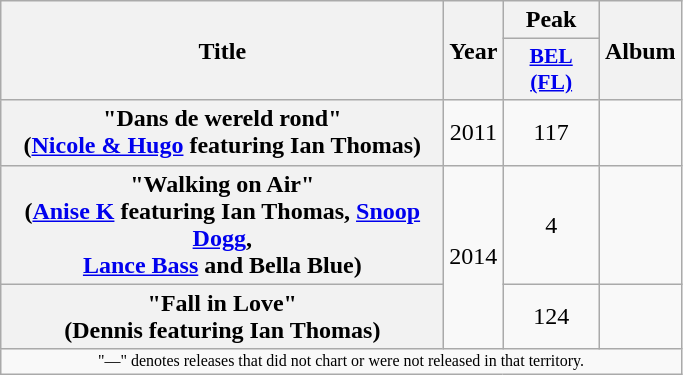<table class="wikitable plainrowheaders" style="text-align:center;">
<tr>
<th scope="col" rowspan="2" style="width:18em;">Title</th>
<th scope="col" rowspan="2">Year</th>
<th scope="col">Peak</th>
<th scope="col" rowspan="2">Album</th>
</tr>
<tr>
<th scope="col" style="width:4em;font-size:90%;"><a href='#'>BEL<br>(FL)</a><br></th>
</tr>
<tr>
<th scope="row">"Dans de wereld rond"<br><span>(<a href='#'>Nicole & Hugo</a> featuring Ian Thomas)</span></th>
<td>2011</td>
<td>117</td>
<td></td>
</tr>
<tr>
<th scope="row">"Walking on Air"<br><span>(<a href='#'>Anise K</a> featuring Ian Thomas, <a href='#'>Snoop Dogg</a>,<br><a href='#'>Lance Bass</a> and Bella Blue)</span></th>
<td rowspan=2>2014</td>
<td>4</td>
<td></td>
</tr>
<tr>
<th scope="row">"Fall in Love"<br><span>(Dennis featuring Ian Thomas)</span></th>
<td>124</td>
<td></td>
</tr>
<tr>
<td colspan="15" style="text-align:center; font-size:8pt;">"—" denotes releases that did not chart or were not released in that territory.</td>
</tr>
</table>
